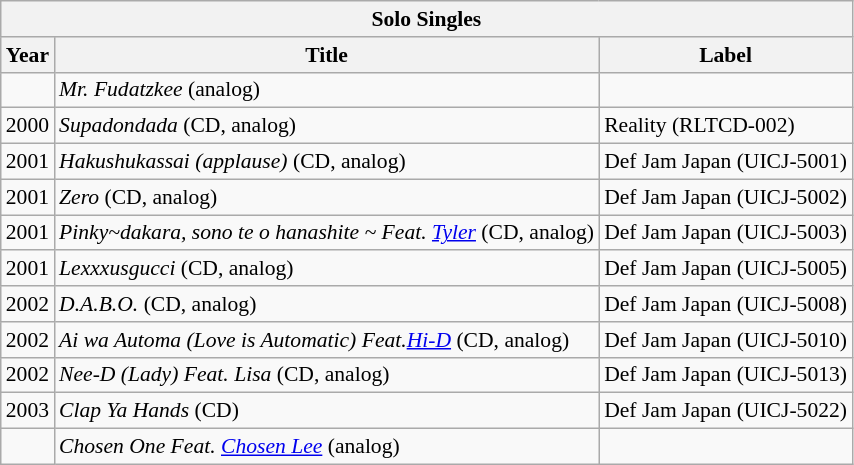<table class="wikitable" style="font-size: 90%; text-align: left; ">
<tr ---->
<th colspan="3">Solo Singles</th>
</tr>
<tr ---->
<th>Year</th>
<th>Title</th>
<th>Label</th>
</tr>
<tr ---->
<td></td>
<td><em>Mr. Fudatzkee</em> (analog)</td>
<td></td>
</tr>
<tr ---->
<td>2000</td>
<td><em>Supadondada</em> (CD, analog)</td>
<td>Reality (RLTCD-002)</td>
</tr>
<tr ---->
<td>2001</td>
<td><em>Hakushukassai (applause)</em> (CD, analog)</td>
<td>Def Jam Japan (UICJ-5001)</td>
</tr>
<tr ---->
<td>2001</td>
<td><em>Zero</em> (CD, analog)</td>
<td>Def Jam Japan (UICJ-5002)</td>
</tr>
<tr ---->
<td>2001</td>
<td><em>Pinky~dakara, sono te o hanashite ~ Feat. <a href='#'>Tyler</a></em> (CD, analog)</td>
<td>Def Jam Japan (UICJ-5003)</td>
</tr>
<tr ---->
<td>2001</td>
<td><em>Lexxxusgucci</em> (CD, analog)</td>
<td>Def Jam Japan (UICJ-5005)</td>
</tr>
<tr ---->
<td>2002</td>
<td><em>D.A.B.O.</em> (CD, analog)</td>
<td>Def Jam Japan (UICJ-5008)</td>
</tr>
<tr ---->
<td>2002</td>
<td><em>Ai wa Automa (Love is Automatic) Feat.<a href='#'>Hi-D</a></em> (CD, analog)</td>
<td>Def Jam Japan (UICJ-5010)</td>
</tr>
<tr ---->
<td>2002</td>
<td><em>Nee-D (Lady) Feat. Lisa</em> (CD, analog)</td>
<td>Def Jam Japan (UICJ-5013)</td>
</tr>
<tr ---->
<td>2003</td>
<td><em>Clap Ya Hands</em> (CD)</td>
<td>Def Jam Japan (UICJ-5022)</td>
</tr>
<tr ---->
<td></td>
<td><em>Chosen One Feat. <a href='#'>Chosen Lee</a></em> (analog)</td>
<td></td>
</tr>
</table>
